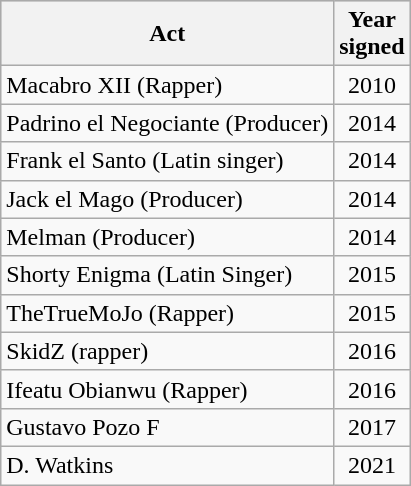<table class="wikitable">
<tr style="background:#ccc;">
<th style="text-align:center;">Act</th>
<th style="text-align:center;">Year <br>signed</th>
</tr>
<tr>
<td>Macabro XII (Rapper)</td>
<td style="text-align:center;">2010</td>
</tr>
<tr>
<td>Padrino el Negociante (Producer)</td>
<td style="text-align:center;">2014</td>
</tr>
<tr>
<td>Frank el Santo (Latin singer)</td>
<td style="text-align:center;">2014</td>
</tr>
<tr>
<td>Jack el Mago (Producer)</td>
<td style="text-align:center;">2014</td>
</tr>
<tr>
<td>Melman (Producer)</td>
<td style="text-align:center;">2014</td>
</tr>
<tr>
<td>Shorty Enigma (Latin Singer)</td>
<td style="text-align:center;">2015</td>
</tr>
<tr>
<td>TheTrueMoJo (Rapper)</td>
<td style="text-align:center;">2015</td>
</tr>
<tr>
<td>SkidZ (rapper)</td>
<td style="text-align:center;">2016</td>
</tr>
<tr>
<td>Ifeatu Obianwu (Rapper)</td>
<td style="text-align:center;">2016</td>
</tr>
<tr>
<td>Gustavo Pozo F</td>
<td style="text-align:center;">2017</td>
</tr>
<tr>
<td>D. Watkins</td>
<td style="text-align:center;">2021</td>
</tr>
</table>
